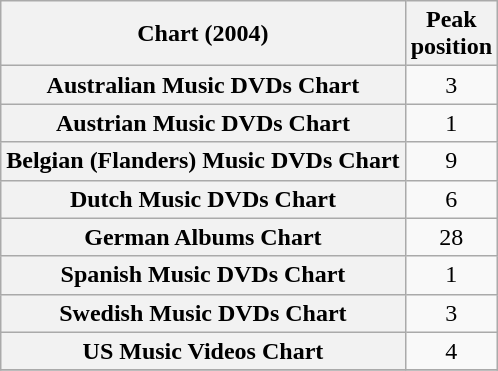<table class="wikitable plainrowheaders sortable" style="text-align:center;" border="1">
<tr>
<th scope="col">Chart (2004)</th>
<th scope="col">Peak<br>position</th>
</tr>
<tr>
<th scope="row">Australian Music DVDs Chart</th>
<td>3</td>
</tr>
<tr>
<th scope="row">Austrian Music DVDs Chart</th>
<td>1</td>
</tr>
<tr>
<th scope="row">Belgian (Flanders) Music DVDs Chart</th>
<td>9</td>
</tr>
<tr>
<th scope="row">Dutch Music DVDs Chart</th>
<td>6</td>
</tr>
<tr>
<th scope="row">German Albums Chart</th>
<td>28</td>
</tr>
<tr>
<th scope="row">Spanish Music DVDs Chart</th>
<td>1</td>
</tr>
<tr>
<th scope="row">Swedish Music DVDs Chart</th>
<td>3</td>
</tr>
<tr>
<th scope="row">US Music Videos Chart</th>
<td>4</td>
</tr>
<tr>
</tr>
</table>
